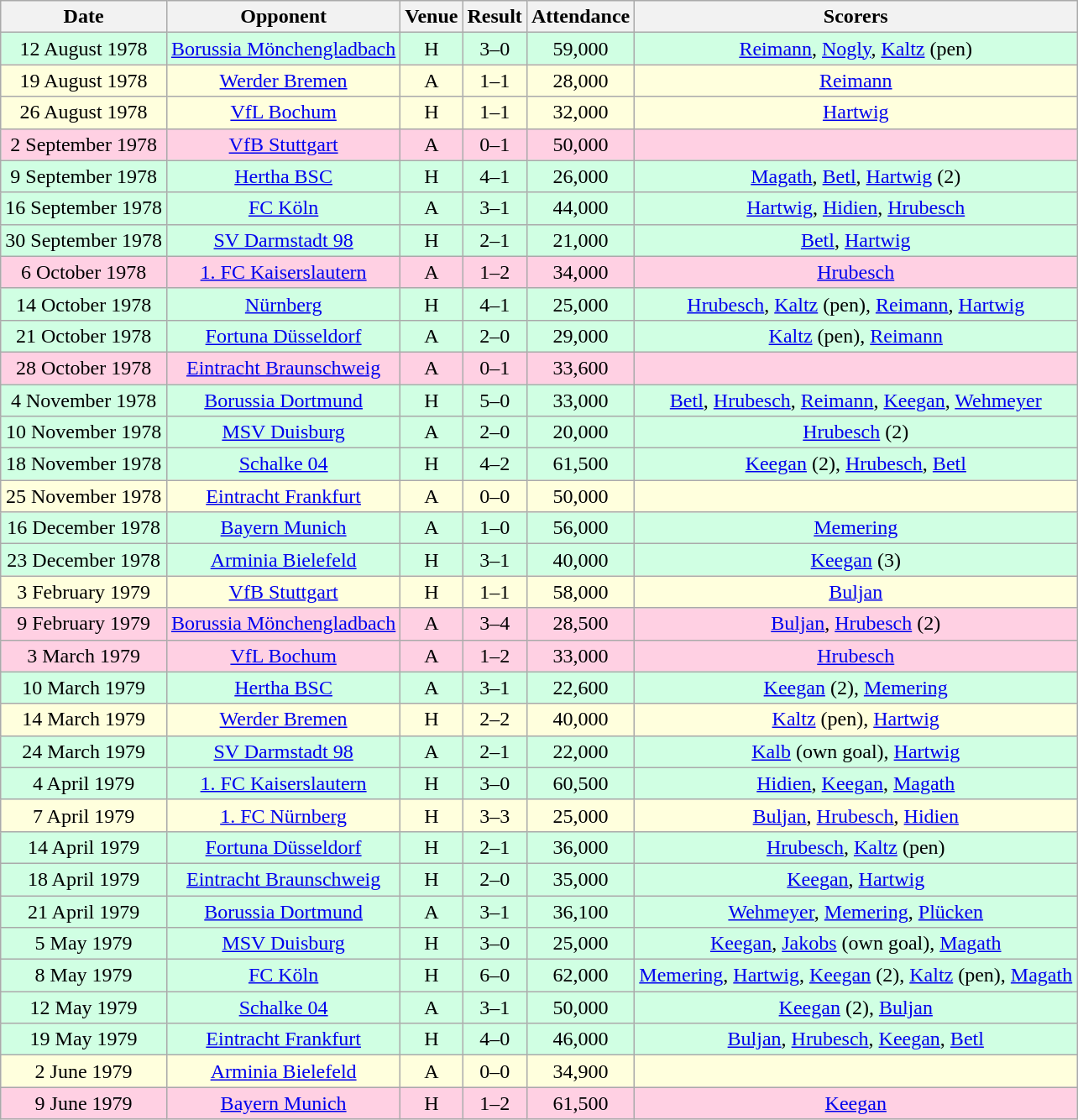<table class="wikitable sortable" style="font-size:100%; text-align:center">
<tr>
<th>Date</th>
<th>Opponent</th>
<th>Venue</th>
<th>Result</th>
<th>Attendance</th>
<th>Scorers</th>
</tr>
<tr style="background-color: #d0ffe3;">
<td>12 August 1978</td>
<td><a href='#'>Borussia Mönchengladbach</a></td>
<td>H</td>
<td>3–0</td>
<td>59,000</td>
<td><a href='#'>Reimann</a>, <a href='#'>Nogly</a>, <a href='#'>Kaltz</a> (pen)</td>
</tr>
<tr style="background-color: #ffffdd;">
<td>19 August 1978</td>
<td><a href='#'>Werder Bremen</a></td>
<td>A</td>
<td>1–1</td>
<td>28,000</td>
<td><a href='#'>Reimann</a></td>
</tr>
<tr style="background-color: #ffffdd;">
<td>26 August 1978</td>
<td><a href='#'>VfL Bochum</a></td>
<td>H</td>
<td>1–1</td>
<td>32,000</td>
<td><a href='#'>Hartwig</a></td>
</tr>
<tr style="background-color: #ffd0e3;">
<td>2 September 1978</td>
<td><a href='#'>VfB Stuttgart</a></td>
<td>A</td>
<td>0–1</td>
<td>50,000</td>
<td></td>
</tr>
<tr style="background-color: #d0ffe3;">
<td>9 September 1978</td>
<td><a href='#'>Hertha BSC</a></td>
<td>H</td>
<td>4–1</td>
<td>26,000</td>
<td><a href='#'>Magath</a>, <a href='#'>Betl</a>, <a href='#'>Hartwig</a> (2)</td>
</tr>
<tr style="background-color: #d0ffe3;">
<td>16 September 1978</td>
<td><a href='#'>FC Köln</a></td>
<td>A</td>
<td>3–1</td>
<td>44,000</td>
<td><a href='#'>Hartwig</a>, <a href='#'>Hidien</a>, <a href='#'>Hrubesch</a></td>
</tr>
<tr style="background-color: #d0ffe3;">
<td>30 September 1978</td>
<td><a href='#'>SV Darmstadt 98</a></td>
<td>H</td>
<td>2–1</td>
<td>21,000</td>
<td><a href='#'>Betl</a>, <a href='#'>Hartwig</a></td>
</tr>
<tr style="background-color: #ffd0e3;">
<td>6 October 1978</td>
<td><a href='#'>1. FC Kaiserslautern</a></td>
<td>A</td>
<td>1–2</td>
<td>34,000</td>
<td><a href='#'>Hrubesch</a></td>
</tr>
<tr style="background-color: #d0ffe3;">
<td>14 October 1978</td>
<td><a href='#'>Nürnberg</a></td>
<td>H</td>
<td>4–1</td>
<td>25,000</td>
<td><a href='#'>Hrubesch</a>, <a href='#'>Kaltz</a> (pen), <a href='#'>Reimann</a>, <a href='#'>Hartwig</a></td>
</tr>
<tr style="background-color: #d0ffe3;">
<td>21 October 1978</td>
<td><a href='#'>Fortuna Düsseldorf</a></td>
<td>A</td>
<td>2–0</td>
<td>29,000</td>
<td><a href='#'>Kaltz</a> (pen), <a href='#'>Reimann</a></td>
</tr>
<tr style="background-color: #ffd0e3;">
<td>28 October 1978</td>
<td><a href='#'>Eintracht Braunschweig</a></td>
<td>A</td>
<td>0–1</td>
<td>33,600</td>
<td></td>
</tr>
<tr style="background-color: #d0ffe3;">
<td>4 November 1978</td>
<td><a href='#'>Borussia Dortmund</a></td>
<td>H</td>
<td>5–0</td>
<td>33,000</td>
<td><a href='#'>Betl</a>, <a href='#'>Hrubesch</a>, <a href='#'>Reimann</a>, <a href='#'>Keegan</a>, <a href='#'>Wehmeyer</a></td>
</tr>
<tr style="background-color: #d0ffe3;">
<td>10 November 1978</td>
<td><a href='#'>MSV Duisburg</a></td>
<td>A</td>
<td>2–0</td>
<td>20,000</td>
<td><a href='#'>Hrubesch</a> (2)</td>
</tr>
<tr style="background-color: #d0ffe3;">
<td>18 November 1978</td>
<td><a href='#'>Schalke 04</a></td>
<td>H</td>
<td>4–2</td>
<td>61,500</td>
<td><a href='#'>Keegan</a> (2), <a href='#'>Hrubesch</a>, <a href='#'>Betl</a></td>
</tr>
<tr style="background-color: #ffffdd;">
<td>25 November 1978</td>
<td><a href='#'>Eintracht Frankfurt</a></td>
<td>A</td>
<td>0–0</td>
<td>50,000</td>
<td></td>
</tr>
<tr style="background-color: #d0ffe3;">
<td>16 December 1978</td>
<td><a href='#'>Bayern Munich</a></td>
<td>A</td>
<td>1–0</td>
<td>56,000</td>
<td><a href='#'>Memering</a></td>
</tr>
<tr style="background-color: #d0ffe3;">
<td>23 December 1978</td>
<td><a href='#'>Arminia Bielefeld</a></td>
<td>H</td>
<td>3–1</td>
<td>40,000</td>
<td><a href='#'>Keegan</a> (3)</td>
</tr>
<tr style="background-color: #ffffdd;">
<td>3 February 1979</td>
<td><a href='#'>VfB Stuttgart</a></td>
<td>H</td>
<td>1–1</td>
<td>58,000</td>
<td><a href='#'>Buljan</a></td>
</tr>
<tr style="background-color: #ffd0e3;">
<td>9 February 1979</td>
<td><a href='#'>Borussia Mönchengladbach</a></td>
<td>A</td>
<td>3–4</td>
<td>28,500</td>
<td><a href='#'>Buljan</a>, <a href='#'>Hrubesch</a> (2)</td>
</tr>
<tr style="background-color: #ffd0e3;">
<td>3 March 1979</td>
<td><a href='#'>VfL Bochum</a></td>
<td>A</td>
<td>1–2</td>
<td>33,000</td>
<td><a href='#'>Hrubesch</a></td>
</tr>
<tr style="background-color: #d0ffe3;">
<td>10 March 1979</td>
<td><a href='#'>Hertha BSC</a></td>
<td>A</td>
<td>3–1</td>
<td>22,600</td>
<td><a href='#'>Keegan</a> (2), <a href='#'>Memering</a></td>
</tr>
<tr style="background-color: #ffffdd;">
<td>14 March 1979</td>
<td><a href='#'>Werder Bremen</a></td>
<td>H</td>
<td>2–2</td>
<td>40,000</td>
<td><a href='#'>Kaltz</a> (pen), <a href='#'>Hartwig</a></td>
</tr>
<tr style="background-color: #d0ffe3;">
<td>24 March 1979</td>
<td><a href='#'>SV Darmstadt 98</a></td>
<td>A</td>
<td>2–1</td>
<td>22,000</td>
<td><a href='#'>Kalb</a> (own goal), <a href='#'>Hartwig</a></td>
</tr>
<tr style="background-color: #d0ffe3;">
<td>4 April 1979</td>
<td><a href='#'>1. FC Kaiserslautern</a></td>
<td>H</td>
<td>3–0</td>
<td>60,500</td>
<td><a href='#'>Hidien</a>, <a href='#'>Keegan</a>, <a href='#'>Magath</a></td>
</tr>
<tr style="background-color: #ffffdd;">
<td>7 April 1979</td>
<td><a href='#'>1. FC Nürnberg</a></td>
<td>H</td>
<td>3–3</td>
<td>25,000</td>
<td><a href='#'>Buljan</a>, <a href='#'>Hrubesch</a>, <a href='#'>Hidien</a></td>
</tr>
<tr style="background-color: #d0ffe3;">
<td>14 April 1979</td>
<td><a href='#'>Fortuna Düsseldorf</a></td>
<td>H</td>
<td>2–1</td>
<td>36,000</td>
<td><a href='#'>Hrubesch</a>, <a href='#'>Kaltz</a> (pen)</td>
</tr>
<tr style="background-color: #d0ffe3;">
<td>18 April 1979</td>
<td><a href='#'>Eintracht Braunschweig</a></td>
<td>H</td>
<td>2–0</td>
<td>35,000</td>
<td><a href='#'>Keegan</a>, <a href='#'>Hartwig</a></td>
</tr>
<tr style="background-color: #d0ffe3;">
<td>21 April 1979</td>
<td><a href='#'>Borussia Dortmund</a></td>
<td>A</td>
<td>3–1</td>
<td>36,100</td>
<td><a href='#'>Wehmeyer</a>, <a href='#'>Memering</a>, <a href='#'>Plücken</a></td>
</tr>
<tr style="background-color: #d0ffe3;">
<td>5 May 1979</td>
<td><a href='#'>MSV Duisburg</a></td>
<td>H</td>
<td>3–0</td>
<td>25,000</td>
<td><a href='#'>Keegan</a>, <a href='#'>Jakobs</a> (own goal), <a href='#'>Magath</a></td>
</tr>
<tr style="background-color: #d0ffe3;">
<td>8 May 1979</td>
<td><a href='#'>FC Köln</a></td>
<td>H</td>
<td>6–0</td>
<td>62,000</td>
<td><a href='#'>Memering</a>, <a href='#'>Hartwig</a>, <a href='#'>Keegan</a> (2), <a href='#'>Kaltz</a> (pen), <a href='#'>Magath</a></td>
</tr>
<tr style="background-color: #d0ffe3;">
<td>12 May 1979</td>
<td><a href='#'>Schalke 04</a></td>
<td>A</td>
<td>3–1</td>
<td>50,000</td>
<td><a href='#'>Keegan</a> (2), <a href='#'>Buljan</a></td>
</tr>
<tr style="background-color: #d0ffe3;">
<td>19 May 1979</td>
<td><a href='#'>Eintracht Frankfurt</a></td>
<td>H</td>
<td>4–0</td>
<td>46,000</td>
<td><a href='#'>Buljan</a>,  <a href='#'>Hrubesch</a>, <a href='#'>Keegan</a>, <a href='#'>Betl</a></td>
</tr>
<tr style="background-color: #ffffdd;">
<td>2 June 1979</td>
<td><a href='#'>Arminia Bielefeld</a></td>
<td>A</td>
<td>0–0</td>
<td>34,900</td>
<td></td>
</tr>
<tr style="background-color: #ffd0e3;">
<td>9 June 1979</td>
<td><a href='#'>Bayern Munich</a></td>
<td>H</td>
<td>1–2</td>
<td>61,500</td>
<td><a href='#'>Keegan</a></td>
</tr>
</table>
